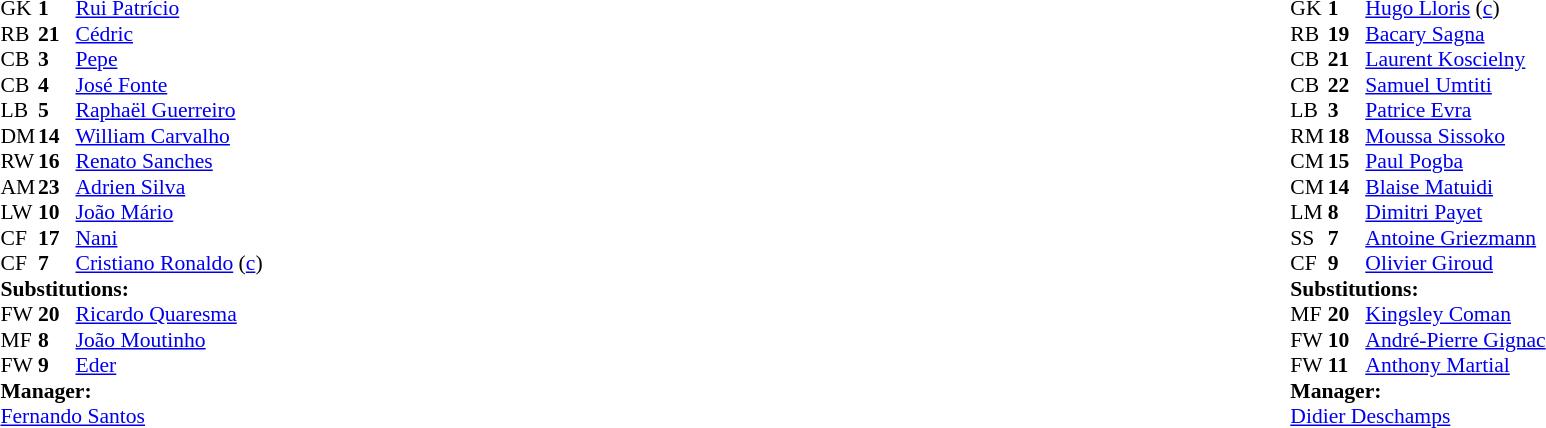<table style="width:100%;">
<tr>
<td style="vertical-align:top; width:40%;"><br><table style="font-size:90%" cellspacing="0" cellpadding="0">
<tr>
<th width="25"></th>
<th width="25"></th>
</tr>
<tr>
<td>GK</td>
<td><strong>1</strong></td>
<td><a href='#'>Rui Patrício</a></td>
<td></td>
</tr>
<tr>
<td>RB</td>
<td><strong>21</strong></td>
<td><a href='#'>Cédric</a></td>
<td></td>
</tr>
<tr>
<td>CB</td>
<td><strong>3</strong></td>
<td><a href='#'>Pepe</a></td>
</tr>
<tr>
<td>CB</td>
<td><strong>4</strong></td>
<td><a href='#'>José Fonte</a></td>
<td></td>
</tr>
<tr>
<td>LB</td>
<td><strong>5</strong></td>
<td><a href='#'>Raphaël Guerreiro</a></td>
<td></td>
</tr>
<tr>
<td>DM</td>
<td><strong>14</strong></td>
<td><a href='#'>William Carvalho</a></td>
<td></td>
</tr>
<tr>
<td>RW</td>
<td><strong>16</strong></td>
<td><a href='#'>Renato Sanches</a></td>
<td></td>
<td></td>
</tr>
<tr>
<td>AM</td>
<td><strong>23</strong></td>
<td><a href='#'>Adrien Silva</a></td>
<td></td>
<td></td>
</tr>
<tr>
<td>LW</td>
<td><strong>10</strong></td>
<td><a href='#'>João Mário</a></td>
<td></td>
</tr>
<tr>
<td>CF</td>
<td><strong>17</strong></td>
<td><a href='#'>Nani</a></td>
</tr>
<tr>
<td>CF</td>
<td><strong>7</strong></td>
<td><a href='#'>Cristiano Ronaldo</a> (<a href='#'>c</a>)</td>
<td></td>
<td></td>
</tr>
<tr>
<td colspan=3><strong>Substitutions:</strong></td>
</tr>
<tr>
<td>FW</td>
<td><strong>20</strong></td>
<td><a href='#'>Ricardo Quaresma</a></td>
<td></td>
<td></td>
</tr>
<tr>
<td>MF</td>
<td><strong>8</strong></td>
<td><a href='#'>João Moutinho</a></td>
<td></td>
<td></td>
</tr>
<tr>
<td>FW</td>
<td><strong>9</strong></td>
<td><a href='#'>Eder</a></td>
<td></td>
<td></td>
</tr>
<tr>
<td colspan=3><strong>Manager:</strong></td>
</tr>
<tr>
<td colspan=3><a href='#'>Fernando Santos</a></td>
</tr>
</table>
</td>
<td valign="top"></td>
<td style="vertical-align:top; width:50%;"><br><table style="font-size:90%; margin:auto;" cellspacing="0" cellpadding="0">
<tr>
<th width=25></th>
<th width=25></th>
</tr>
<tr>
<td>GK</td>
<td><strong>1</strong></td>
<td><a href='#'>Hugo Lloris</a> (<a href='#'>c</a>)</td>
</tr>
<tr>
<td>RB</td>
<td><strong>19</strong></td>
<td><a href='#'>Bacary Sagna</a></td>
</tr>
<tr>
<td>CB</td>
<td><strong>21</strong></td>
<td><a href='#'>Laurent Koscielny</a></td>
<td></td>
</tr>
<tr>
<td>CB</td>
<td><strong>22</strong></td>
<td><a href='#'>Samuel Umtiti</a></td>
<td></td>
</tr>
<tr>
<td>LB</td>
<td><strong>3</strong></td>
<td><a href='#'>Patrice Evra</a></td>
</tr>
<tr>
<td>RM</td>
<td><strong>18</strong></td>
<td><a href='#'>Moussa Sissoko</a></td>
<td></td>
<td></td>
</tr>
<tr>
<td>CM</td>
<td><strong>15</strong></td>
<td><a href='#'>Paul Pogba</a></td>
<td></td>
</tr>
<tr>
<td>CM</td>
<td><strong>14</strong></td>
<td><a href='#'>Blaise Matuidi</a></td>
<td></td>
</tr>
<tr>
<td>LM</td>
<td><strong>8</strong></td>
<td><a href='#'>Dimitri Payet</a></td>
<td></td>
<td></td>
</tr>
<tr>
<td>SS</td>
<td><strong>7</strong></td>
<td><a href='#'>Antoine Griezmann</a></td>
</tr>
<tr>
<td>CF</td>
<td><strong>9</strong></td>
<td><a href='#'>Olivier Giroud</a></td>
<td></td>
<td></td>
</tr>
<tr>
<td colspan=3><strong>Substitutions:</strong></td>
</tr>
<tr>
<td>MF</td>
<td><strong>20</strong></td>
<td><a href='#'>Kingsley Coman</a></td>
<td></td>
<td></td>
</tr>
<tr>
<td>FW</td>
<td><strong>10</strong></td>
<td><a href='#'>André-Pierre Gignac</a></td>
<td></td>
<td></td>
</tr>
<tr>
<td>FW</td>
<td><strong>11</strong></td>
<td><a href='#'>Anthony Martial</a></td>
<td></td>
<td></td>
</tr>
<tr>
<td colspan=3><strong>Manager:</strong></td>
</tr>
<tr>
<td colspan=3><a href='#'>Didier Deschamps</a></td>
</tr>
</table>
</td>
</tr>
</table>
